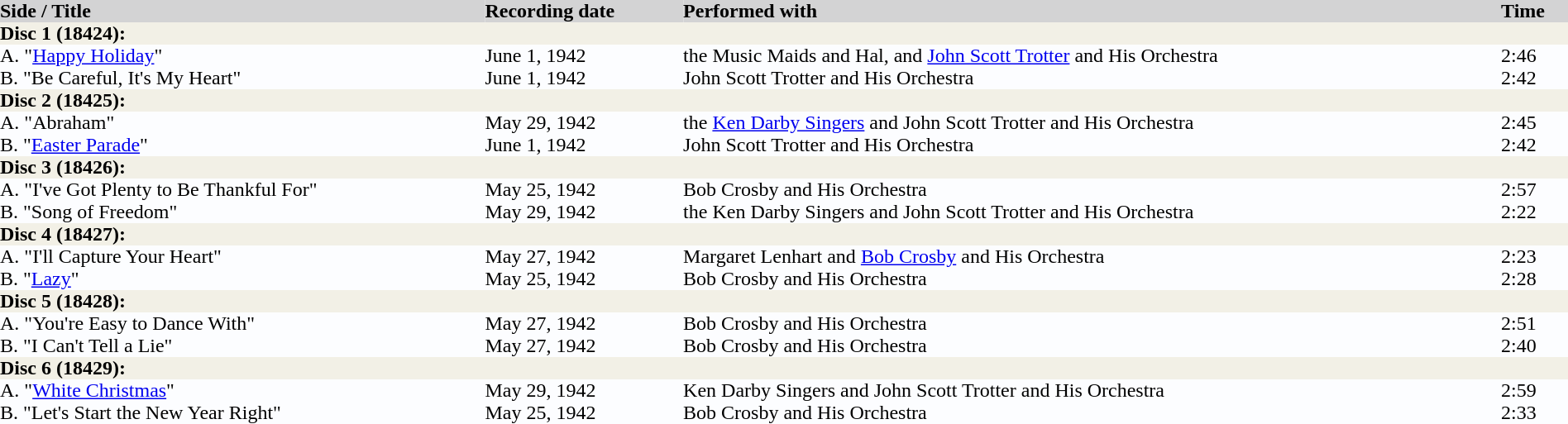<table border="0" cellpadding="0" cellspacing="0" style="width: 100%; margin: 1em 1em 1em 0; background: #FCFDFF; border-collapse: collapse;">
<tr bgcolor=#D3D3D4>
<td><strong>Side / Title</strong></td>
<td><strong>Recording date</strong></td>
<td><strong>Performed with</strong></td>
<td><strong>Time</strong></td>
</tr>
<tr bgcolor=#F2F0E6>
<td colspan=4><strong>Disc 1 (18424):</strong></td>
</tr>
<tr>
<td>A. "<a href='#'>Happy Holiday</a>"</td>
<td>June 1, 1942</td>
<td>the Music Maids and Hal, and <a href='#'>John Scott Trotter</a> and His Orchestra</td>
<td>2:46</td>
</tr>
<tr>
<td>B. "Be Careful, It's My Heart"</td>
<td>June 1, 1942</td>
<td>John Scott Trotter and His Orchestra</td>
<td>2:42</td>
</tr>
<tr bgcolor=#F2F0E6>
<td colspan=4><strong>Disc 2 (18425):</strong></td>
</tr>
<tr>
<td>A. "Abraham"</td>
<td>May 29, 1942</td>
<td>the <a href='#'>Ken Darby Singers</a> and John Scott Trotter and His Orchestra</td>
<td>2:45</td>
</tr>
<tr>
<td>B. "<a href='#'>Easter Parade</a>"</td>
<td>June 1, 1942</td>
<td>John Scott Trotter and His Orchestra</td>
<td>2:42</td>
</tr>
<tr bgcolor=#F2F0E6>
<td colspan=4><strong>Disc 3 (18426):</strong></td>
</tr>
<tr>
<td>A. "I've Got Plenty to Be Thankful For"</td>
<td>May 25, 1942</td>
<td>Bob Crosby and His Orchestra</td>
<td>2:57</td>
</tr>
<tr>
<td>B. "Song of Freedom"</td>
<td>May 29, 1942</td>
<td>the Ken Darby Singers and John Scott Trotter and His Orchestra</td>
<td>2:22</td>
</tr>
<tr bgcolor=#F2F0E6>
<td colspan=4><strong>Disc 4 (18427):</strong></td>
</tr>
<tr>
<td>A. "I'll Capture Your Heart"</td>
<td>May 27, 1942</td>
<td>Margaret Lenhart and <a href='#'>Bob Crosby</a> and His Orchestra</td>
<td>2:23</td>
</tr>
<tr>
<td>B. "<a href='#'>Lazy</a>"</td>
<td>May 25, 1942</td>
<td>Bob Crosby and His Orchestra</td>
<td>2:28</td>
</tr>
<tr bgcolor=#F2F0E6>
<td colspan=4><strong>Disc 5 (18428):</strong></td>
</tr>
<tr>
<td>A. "You're Easy to Dance With"</td>
<td>May 27, 1942</td>
<td>Bob Crosby and His Orchestra</td>
<td>2:51</td>
</tr>
<tr>
<td>B. "I Can't Tell a Lie"</td>
<td>May 27, 1942</td>
<td>Bob Crosby and His Orchestra</td>
<td>2:40</td>
</tr>
<tr bgcolor=#F2F0E6>
<td colspan=4><strong>Disc 6 (18429):</strong></td>
</tr>
<tr>
<td>A. "<a href='#'>White Christmas</a>"</td>
<td>May 29, 1942</td>
<td>Ken Darby Singers and John Scott Trotter and His Orchestra</td>
<td>2:59</td>
</tr>
<tr>
<td>B. "Let's Start the New Year Right"</td>
<td>May 25, 1942</td>
<td>Bob Crosby and His Orchestra</td>
<td>2:33</td>
</tr>
</table>
